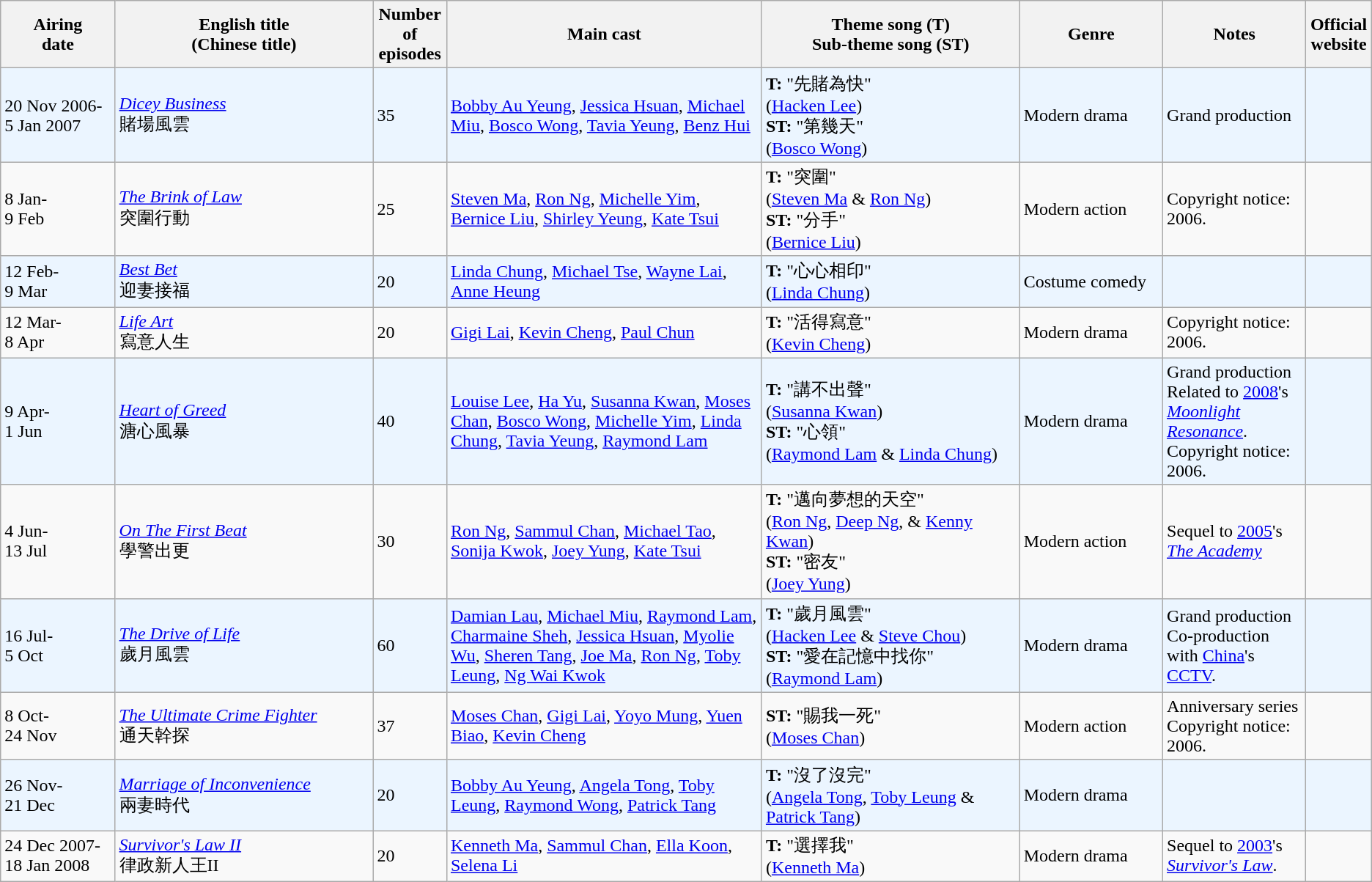<table class="wikitable">
<tr>
<th align=center width=8% bgcolor="silver">Airing<br>date</th>
<th align=center width=18% bgcolor="silver">English title <br> (Chinese title)</th>
<th align=center width=5% bgcolor="silver">Number of episodes</th>
<th align=center width=22% bgcolor="silver">Main cast</th>
<th align=center width=18% bgcolor="silver">Theme song (T) <br>Sub-theme song (ST)</th>
<th align=center width=10% bgcolor="silver">Genre</th>
<th align=center width=10% bgcolor="silver">Notes</th>
<th align=center width=1% bgcolor="silver">Official website</th>
</tr>
<tr ---- bgcolor="#ebf5ff">
<td>20 Nov 2006-<br>5 Jan 2007</td>
<td><em><a href='#'>Dicey Business</a></em> <br> 賭場風雲</td>
<td>35</td>
<td><a href='#'>Bobby Au Yeung</a>, <a href='#'>Jessica Hsuan</a>, <a href='#'>Michael Miu</a>, <a href='#'>Bosco Wong</a>, <a href='#'>Tavia Yeung</a>, <a href='#'>Benz Hui</a></td>
<td><strong>T:</strong> "先賭為快" <br> (<a href='#'>Hacken Lee</a>) <br> <strong>ST:</strong> "第幾天" <br> (<a href='#'>Bosco Wong</a>)</td>
<td>Modern drama</td>
<td>Grand production</td>
<td></td>
</tr>
<tr>
<td>8 Jan-<br> 9 Feb</td>
<td><em><a href='#'>The Brink of Law</a></em> <br> 突圍行動</td>
<td>25</td>
<td><a href='#'>Steven Ma</a>, <a href='#'>Ron Ng</a>, <a href='#'>Michelle Yim</a>, <a href='#'>Bernice Liu</a>, <a href='#'>Shirley Yeung</a>, <a href='#'>Kate Tsui</a></td>
<td><strong>T:</strong> "突圍" <br>(<a href='#'>Steven Ma</a> & <a href='#'>Ron Ng</a>) <br> <strong>ST:</strong> "分手" <br>(<a href='#'>Bernice Liu</a>)</td>
<td>Modern action</td>
<td>Copyright notice: 2006.</td>
<td></td>
</tr>
<tr ---- bgcolor="ebf5ff">
<td>12 Feb-<br> 9 Mar</td>
<td><em><a href='#'>Best Bet</a></em> <br> 迎妻接福</td>
<td>20</td>
<td><a href='#'>Linda Chung</a>, <a href='#'>Michael Tse</a>, <a href='#'>Wayne Lai</a>, <a href='#'>Anne Heung</a></td>
<td><strong>T:</strong> "心心相印" <br> (<a href='#'>Linda Chung</a>)</td>
<td>Costume comedy</td>
<td></td>
<td></td>
</tr>
<tr>
<td>12 Mar-<br> 8 Apr</td>
<td><em><a href='#'>Life Art</a></em> <br>  寫意人生</td>
<td>20</td>
<td><a href='#'>Gigi Lai</a>, <a href='#'>Kevin Cheng</a>, <a href='#'>Paul Chun</a></td>
<td><strong>T:</strong> "活得寫意" <br> (<a href='#'>Kevin Cheng</a>)</td>
<td>Modern drama</td>
<td>Copyright notice: 2006.</td>
<td></td>
</tr>
<tr ---- bgcolor="ebf5ff">
<td>9 Apr-<br> 1 Jun</td>
<td><em><a href='#'>Heart of Greed</a></em> <br> 溏心風暴</td>
<td>40</td>
<td><a href='#'>Louise Lee</a>, <a href='#'>Ha Yu</a>, <a href='#'>Susanna Kwan</a>, <a href='#'>Moses Chan</a>, <a href='#'>Bosco Wong</a>, <a href='#'>Michelle Yim</a>, <a href='#'>Linda Chung</a>, <a href='#'>Tavia Yeung</a>, <a href='#'>Raymond Lam</a></td>
<td><strong>T:</strong> "講不出聲" <br>(<a href='#'>Susanna Kwan</a>) <br> <strong>ST:</strong> "心領" <br>(<a href='#'>Raymond Lam</a> & <a href='#'>Linda Chung</a>)</td>
<td>Modern drama</td>
<td>Grand production <br> Related to <a href='#'>2008</a>'s <em><a href='#'>Moonlight Resonance</a></em>. Copyright notice: 2006.</td>
<td></td>
</tr>
<tr>
<td>4 Jun-<br> 13 Jul</td>
<td><em><a href='#'>On The First Beat</a></em> <br> 學警出更</td>
<td>30</td>
<td><a href='#'>Ron Ng</a>, <a href='#'>Sammul Chan</a>, <a href='#'>Michael Tao</a>, <a href='#'>Sonija Kwok</a>, <a href='#'>Joey Yung</a>, <a href='#'>Kate Tsui</a></td>
<td><strong>T:</strong> "邁向夢想的天空" <br> (<a href='#'>Ron Ng</a>, <a href='#'>Deep Ng</a>, & <a href='#'>Kenny Kwan</a>) <br> <strong>ST:</strong> "密友" <br> (<a href='#'>Joey Yung</a>)</td>
<td>Modern action</td>
<td>Sequel to <a href='#'>2005</a>'s <em><a href='#'>The Academy</a></em></td>
<td></td>
</tr>
<tr ---- bgcolor="ebf5ff">
<td>16 Jul-<br>5 Oct</td>
<td><em><a href='#'>The Drive of Life</a></em> <br> 歲月風雲</td>
<td>60</td>
<td><a href='#'>Damian Lau</a>, <a href='#'>Michael Miu</a>, <a href='#'>Raymond Lam</a>, <a href='#'>Charmaine Sheh</a>, <a href='#'>Jessica Hsuan</a>, <a href='#'>Myolie Wu</a>, <a href='#'>Sheren Tang</a>, <a href='#'>Joe Ma</a>, <a href='#'>Ron Ng</a>, <a href='#'>Toby Leung</a>, <a href='#'>Ng Wai Kwok</a></td>
<td><strong>T:</strong> "歲月風雲" <br>(<a href='#'>Hacken Lee</a> & <a href='#'>Steve Chou</a>) <br> <strong>ST:</strong> "愛在記憶中找你" <br>(<a href='#'>Raymond Lam</a>)</td>
<td>Modern drama</td>
<td>Grand production <br> Co-production with <a href='#'>China</a>'s <a href='#'>CCTV</a>.</td>
<td></td>
</tr>
<tr>
<td>8 Oct-<br> 24 Nov</td>
<td><em><a href='#'>The Ultimate Crime Fighter</a></em> <br> 通天幹探</td>
<td>37</td>
<td><a href='#'>Moses Chan</a>, <a href='#'>Gigi Lai</a>, <a href='#'>Yoyo Mung</a>, <a href='#'>Yuen Biao</a>, <a href='#'>Kevin Cheng</a></td>
<td><strong>ST:</strong> "賜我一死" <br> (<a href='#'>Moses Chan</a>)</td>
<td>Modern action</td>
<td>Anniversary series<br>Copyright notice: 2006.</td>
<td></td>
</tr>
<tr ---- bgcolor="ebf5ff">
<td>26 Nov-<br> 21 Dec</td>
<td><em><a href='#'>Marriage of Inconvenience</a></em> <br> 兩妻時代</td>
<td>20</td>
<td><a href='#'>Bobby Au Yeung</a>, <a href='#'>Angela Tong</a>, <a href='#'>Toby Leung</a>, <a href='#'>Raymond Wong</a>, <a href='#'>Patrick Tang</a></td>
<td><strong>T:</strong> "沒了沒完" <br> (<a href='#'>Angela Tong</a>, <a href='#'>Toby Leung</a> & <a href='#'>Patrick Tang</a>)</td>
<td>Modern drama</td>
<td></td>
<td></td>
</tr>
<tr>
<td>24 Dec 2007-<br>18 Jan 2008</td>
<td><em><a href='#'>Survivor's Law II</a></em> <br> 律政新人王II</td>
<td>20</td>
<td><a href='#'>Kenneth Ma</a>, <a href='#'>Sammul Chan</a>, <a href='#'>Ella Koon</a>, <a href='#'>Selena Li</a></td>
<td><strong>T:</strong> "選擇我" <br> (<a href='#'>Kenneth Ma</a>)</td>
<td>Modern drama</td>
<td>Sequel to <a href='#'>2003</a>'s <em><a href='#'>Survivor's Law</a></em>.</td>
<td></td>
</tr>
</table>
